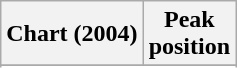<table class="wikitable sortable plainrowheaders" style="text-align:center;">
<tr>
<th scope="col">Chart (2004)</th>
<th scope="col">Peak<br>position</th>
</tr>
<tr>
</tr>
<tr>
</tr>
<tr>
</tr>
<tr>
</tr>
</table>
